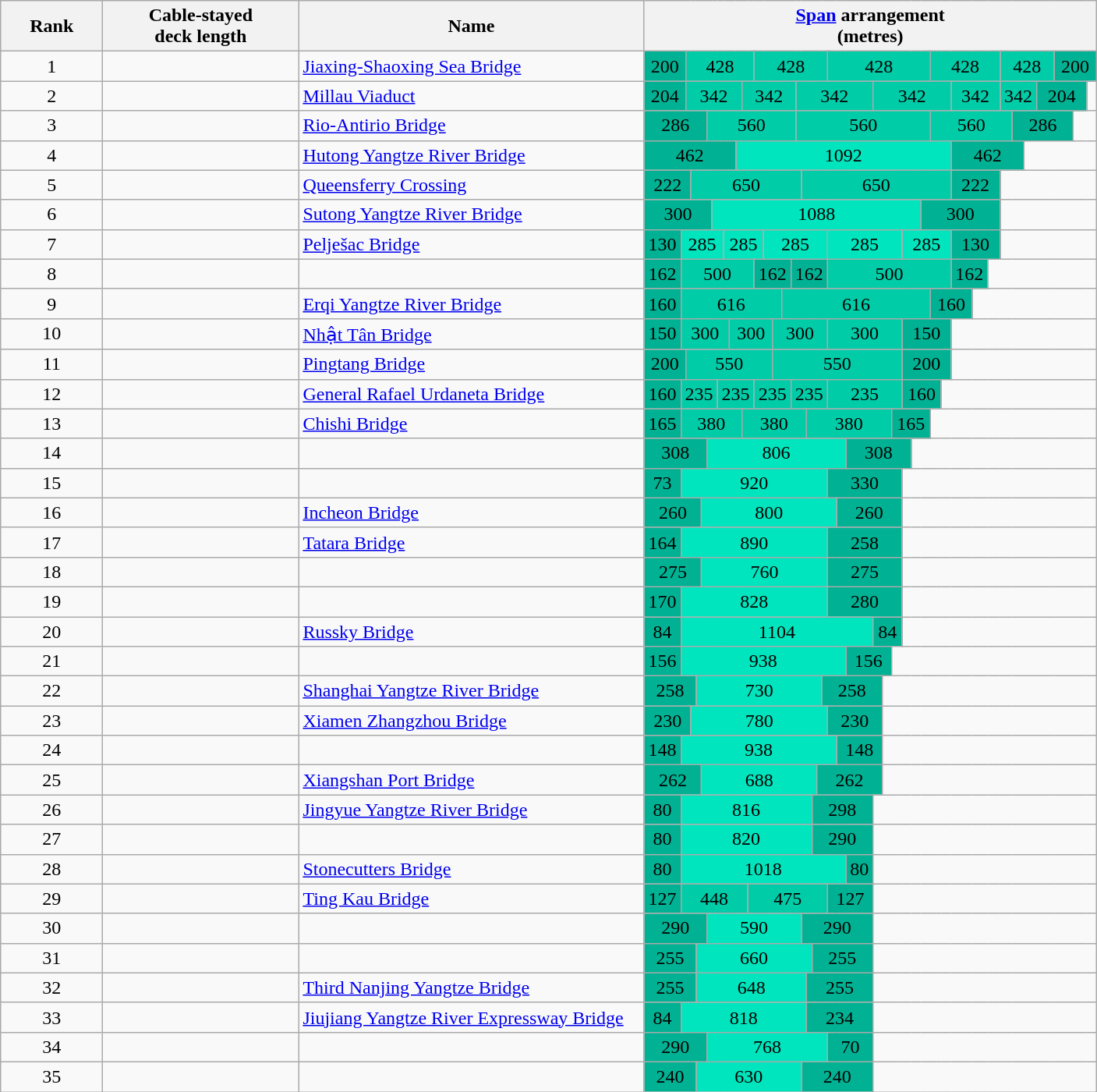<table class="wikitable sortable" style="text-align:center; table-layout:fixed">
<tr>
<th style=width:5em>Rank</th>
<th style=width:10em>Cable-stayed<br>deck length</th>
<th style=width:18em>Name</th>
<th class=unsortable colspan=120><a href='#'>Span</a> arrangement<br>(metres)</th>
</tr>
<tr>
<td>1</td>
<td></td>
<td style=text-align:left><a href='#'>Jiaxing-Shaoxing Sea Bridge</a></td>
<td colspan=10 style=background:#00b293>200</td>
<td colspan=20 style=background:#00cca8>428</td>
<td colspan=20 style=background:#00cca8>428</td>
<td colspan=20 style=background:#00cca8>428</td>
<td colspan=20 style=background:#00cca8>428</td>
<td colspan=20 style=background:#00cca8>428</td>
<td colspan=10 style=background:#00b293>200</td>
</tr>
<tr>
<td>2</td>
<td></td>
<td style=text-align:left><a href='#'>Millau Viaduct</a></td>
<td colspan=10 style=background:#00b293>204</td>
<td colspan=16 style=background:#00cca8>342</td>
<td colspan=16 style=background:#00cca8>342</td>
<td colspan=16 style=background:#00cca8>342</td>
<td colspan=16 style=background:#00cca8>342</td>
<td colspan=16 style=background:#00cca8>342</td>
<td colspan=16 style=background:#00cca8>342</td>
<td colspan=10 style=background:#00b293>204</td>
<td colspan= 4></td>
</tr>
<tr>
<td>3</td>
<td></td>
<td style=text-align:left><a href='#'>Rio-Antirio Bridge</a></td>
<td colspan=14 style=background:#00b293>286</td>
<td colspan=28 style=background:#00cca8>560</td>
<td colspan=28 style=background:#00cca8>560</td>
<td colspan=28 style=background:#00cca8>560</td>
<td colspan=14 style=background:#00b293>286</td>
<td colspan=8></td>
</tr>
<tr>
<td>4</td>
<td></td>
<td style=text-align:left><a href='#'>Hutong Yangtze River Bridge</a></td>
<td colspan=23 style=background:#00b293>462</td>
<td colspan=54 style=background:#00e5bd>1092</td>
<td colspan=23 style=background:#00b293>462</td>
<td colspan=20></td>
</tr>
<tr>
<td>5</td>
<td></td>
<td style=text-align:left><a href='#'>Queensferry Crossing</a></td>
<td colspan=11 style=background:#00b293>222</td>
<td colspan=32 style=background:#00cca8>650</td>
<td colspan=32 style=background:#00cca8>650</td>
<td colspan=11 style=background:#00b293>222</td>
<td colspan=34></td>
</tr>
<tr>
<td>6</td>
<td></td>
<td style=text-align:left><a href='#'>Sutong Yangtze River Bridge</a></td>
<td colspan=15 style=background:#00b293>300</td>
<td colspan=54 style=background:#00e5bd>1088</td>
<td colspan=15 style=background:#00b293>300</td>
<td colspan=36></td>
</tr>
<tr>
<td>7</td>
<td></td>
<td style=text-align:left><a href='#'>Pelješac Bridge</a></td>
<td colspan=7 style=background:#00b293>130</td>
<td colspan=14 style=background:#00e5bd>285</td>
<td colspan=14 style=background:#00e5bd>285</td>
<td colspan=14 style=background:#00e5bd>285</td>
<td colspan=14 style=background:#00e5bd>285</td>
<td colspan=14 style=background:#00e5bd>285</td>
<td colspan=7 style=background:#00b293>130</td>
<td colspan=36></td>
</tr>
<tr>
<td>8</td>
<td></td>
<td style=text-align:left></td>
<td colspan=8 style=background:#00b293>162</td>
<td colspan=25 style=background:#00cca8>500</td>
<td colspan=8 style=background:#00b293>162</td>
<td colspan=8 style=background:#00b293>162</td>
<td colspan=25 style=background:#00cca8>500</td>
<td colspan=8 style=background:#00b293>162</td>
<td colspan=38></td>
</tr>
<tr>
<td>9</td>
<td></td>
<td style=text-align:left><a href='#'>Erqi Yangtze River Bridge</a></td>
<td colspan= 8 style=background:#00b293>160</td>
<td colspan=31 style=background:#00cca8>616</td>
<td colspan=31 style=background:#00cca8>616</td>
<td colspan= 8 style=background:#00b293>160</td>
<td colspan=42></td>
</tr>
<tr>
<td>10</td>
<td></td>
<td style=text-align:left><a href='#'>Nhật Tân Bridge</a></td>
<td colspan= 7 style=background:#00b293>150</td>
<td colspan=15 style=background:#00cca8>300</td>
<td colspan=15 style=background:#00cca8>300</td>
<td colspan=15 style=background:#00cca8>300</td>
<td colspan=15 style=background:#00cca8>300</td>
<td colspan= 7 style=background:#00b293>150</td>
<td colspan=46></td>
</tr>
<tr>
<td>11</td>
<td></td>
<td style=text-align:left><a href='#'>Pingtang Bridge</a></td>
<td colspan=10 style=background:#00b293>200</td>
<td colspan=27 style=background:#00cca8>550</td>
<td colspan=27 style=background:#00cca8>550</td>
<td colspan=10 style=background:#00b293>200</td>
<td colspan=46></td>
</tr>
<tr>
<td>12</td>
<td></td>
<td style=text-align:left><a href='#'>General Rafael Urdaneta Bridge</a></td>
<td colspan= 8 style=background:#00b293>160</td>
<td colspan=11 style=background:#00cca8>235</td>
<td colspan=11 style=background:#00cca8>235</td>
<td colspan=11 style=background:#00cca8>235</td>
<td colspan=11 style=background:#00cca8>235</td>
<td colspan=11 style=background:#00cca8>235</td>
<td colspan= 8 style=background:#00b293>160</td>
<td colspan=49></td>
</tr>
<tr>
<td>13</td>
<td></td>
<td style=text-align:left><a href='#'>Chishi Bridge</a></td>
<td colspan= 8 style=background:#00b293>165</td>
<td colspan=18 style=background:#00cca8>380</td>
<td colspan=18 style=background:#00cca8>380</td>
<td colspan=18 style=background:#00cca8>380</td>
<td colspan= 8 style=background:#00b293>165</td>
<td colspan=50></td>
</tr>
<tr>
<td>14</td>
<td></td>
<td style=text-align:left></td>
<td colspan=14 style=background:#00b293>308</td>
<td colspan=40 style=background:#00e5bd>806</td>
<td colspan=14 style=background:#00b293>308</td>
<td colspan=52></td>
</tr>
<tr>
<td>15</td>
<td></td>
<td style=text-align:left></td>
<td colspan= 4 style=background:#00b293>73</td>
<td colspan=46 style=background:#00e5bd>920</td>
<td colspan=16 style=background:#00b293>330</td>
<td colspan=54></td>
</tr>
<tr>
<td>16</td>
<td></td>
<td style=text-align:left><a href='#'>Incheon Bridge</a></td>
<td colspan=13 style=background:#00b293>260</td>
<td colspan=40 style=background:#00e5bd>800</td>
<td colspan=13 style=background:#00b293>260</td>
<td colspan=54></td>
</tr>
<tr>
<td>17</td>
<td></td>
<td style=text-align:left><a href='#'>Tatara Bridge</a></td>
<td colspan= 8 style=background:#00b293>164</td>
<td colspan=44 style=background:#00e5bd>890</td>
<td colspan=12 style=background:#00b293>258</td>
<td colspan=56></td>
</tr>
<tr>
<td>18</td>
<td></td>
<td style=text-align:left></td>
<td colspan=13 style=background:#00b293>275</td>
<td colspan=38 style=background:#00e5bd>760</td>
<td colspan=13 style=background:#00b293>275</td>
<td colspan=56></td>
</tr>
<tr>
<td>19</td>
<td></td>
<td style=text-align:left></td>
<td colspan= 8 style=background:#00b293>170</td>
<td colspan=41 style=background:#00e5bd>828</td>
<td colspan=14 style=background:#00b293>280</td>
<td colspan=57></td>
</tr>
<tr>
<td>20</td>
<td></td>
<td style=text-align:left><a href='#'>Russky Bridge</a></td>
<td colspan= 4 style=background:#00b293>84</td>
<td colspan=55 style=background:#00e5bd>1104</td>
<td colspan= 4 style=background:#00b293>84</td>
<td colspan=57></td>
</tr>
<tr>
<td>21</td>
<td></td>
<td style=text-align:left></td>
<td colspan= 8 style=background:#00b293>156</td>
<td colspan=46 style=background:#00e5bd>938</td>
<td colspan= 8 style=background:#00b293>156</td>
<td colspan=58></td>
</tr>
<tr>
<td>22</td>
<td></td>
<td style=text-align:left><a href='#'>Shanghai Yangtze River Bridge</a></td>
<td colspan=12 style=background:#00b293>258</td>
<td colspan=36 style=background:#00e5bd>730</td>
<td colspan=12 style=background:#00b293>258</td>
<td colspan=60></td>
</tr>
<tr>
<td>23</td>
<td></td>
<td style=text-align:left><a href='#'>Xiamen Zhangzhou Bridge</a></td>
<td colspan=11 style=background:#00b293>230</td>
<td colspan=38 style=background:#00e5bd>780</td>
<td colspan=11 style=background:#00b293>230</td>
<td colspan=60></td>
</tr>
<tr>
<td>24</td>
<td></td>
<td style=text-align:left></td>
<td colspan=7 style=background:#00b293>148</td>
<td colspan=46 style=background:#00e5bd>938</td>
<td colspan=7 style=background:#00b293>148</td>
<td colspan=60></td>
</tr>
<tr>
<td>25</td>
<td></td>
<td style=text-align:left><a href='#'>Xiangshan Port Bridge</a></td>
<td colspan=13 style=background:#00b293>262</td>
<td colspan=34 style=background:#00e5bd>688</td>
<td colspan=13 style=background:#00b293>262</td>
<td colspan=60></td>
</tr>
<tr>
<td>26</td>
<td></td>
<td style=text-align:left><a href='#'>Jingyue Yangtze River Bridge</a></td>
<td colspan= 4 style=background:#00b293>80</td>
<td colspan=41 style=background:#00e5bd>816</td>
<td colspan=14 style=background:#00b293>298</td>
<td colspan=61></td>
</tr>
<tr>
<td>27</td>
<td></td>
<td style=text-align:left></td>
<td colspan= 4 style=background:#00b293>80</td>
<td colspan=41 style=background:#00e5bd>820</td>
<td colspan=14 style=background:#00b293>290</td>
<td colspan=61></td>
</tr>
<tr>
<td>28</td>
<td></td>
<td style=text-align:left><a href='#'>Stonecutters Bridge</a></td>
<td colspan= 4 style=background:#00b293>80</td>
<td colspan=50 style=background:#00e5bd>1018</td>
<td colspan= 4 style=background:#00b293>80</td>
<td colspan=62></td>
</tr>
<tr>
<td>29</td>
<td></td>
<td style=text-align:left><a href='#'>Ting Kau Bridge</a></td>
<td colspan= 6 style=background:#00b293>127</td>
<td colspan=22 style=background:#00cca8>448</td>
<td colspan=23 style=background:#00cca8>475</td>
<td colspan= 6 style=background:#00b293>127</td>
<td colspan=63></td>
</tr>
<tr>
<td>30</td>
<td></td>
<td style=text-align:left></td>
<td colspan=14 style=background:#00b293>290</td>
<td colspan=29 style=background:#00e5bd>590</td>
<td colspan=14 style=background:#00b293>290</td>
<td colspan=63></td>
</tr>
<tr>
<td>31</td>
<td></td>
<td style=text-align:left></td>
<td colspan=12 style=background:#00b293>255</td>
<td colspan=33 style=background:#00e5bd>660</td>
<td colspan=12 style=background:#00b293>255</td>
<td colspan=63></td>
</tr>
<tr>
<td>32</td>
<td></td>
<td style=text-align:left><a href='#'>Third Nanjing Yangtze Bridge</a></td>
<td colspan=12 style=background:#00b293>255</td>
<td colspan=32 style=background:#00e5bd>648</td>
<td colspan=12 style=background:#00b293>255</td>
<td colspan=64></td>
</tr>
<tr>
<td>33</td>
<td></td>
<td style=text-align:left><a href='#'>Jiujiang Yangtze River Expressway Bridge</a></td>
<td colspan= 4 style=background:#00b293>84</td>
<td colspan=40 style=background:#00e5bd>818</td>
<td colspan=11 style=background:#00b293>234</td>
<td colspan=65></td>
</tr>
<tr>
<td>34</td>
<td></td>
<td style=text-align:left></td>
<td colspan=14 style=background:#00b293>290</td>
<td colspan=38 style=background:#00e5bd>768</td>
<td colspan=3 style=background:#00b293>70</td>
<td colspan=65></td>
</tr>
<tr>
<td>35</td>
<td></td>
<td style=text-align:left></td>
<td colspan=12 style=background:#00b293>240</td>
<td colspan=31 style=background:#00e5bd>630</td>
<td colspan=12 style=background:#00b293>240</td>
<td colspan=65><br>






 




</td>
</tr>
</table>
